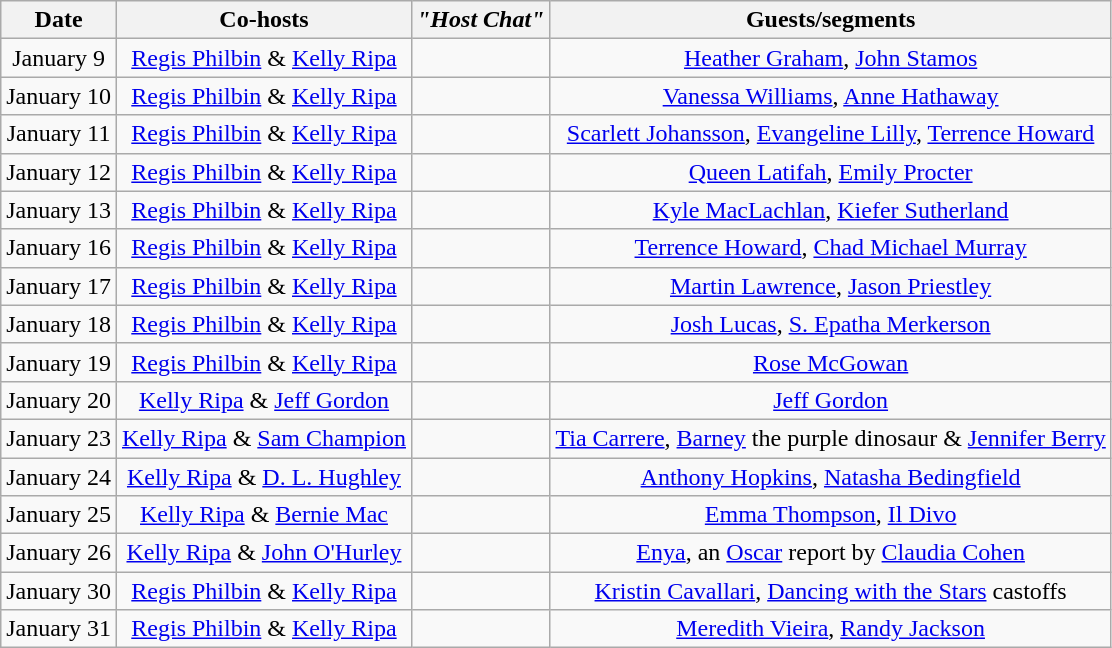<table class="wikitable sortable" style="text-align:center;">
<tr>
<th>Date</th>
<th>Co-hosts</th>
<th><em>"Host Chat"</em></th>
<th>Guests/segments</th>
</tr>
<tr>
<td>January 9</td>
<td><a href='#'>Regis Philbin</a> & <a href='#'>Kelly Ripa</a></td>
<td></td>
<td><a href='#'>Heather Graham</a>, <a href='#'>John Stamos</a></td>
</tr>
<tr>
<td>January 10</td>
<td><a href='#'>Regis Philbin</a> & <a href='#'>Kelly Ripa</a></td>
<td></td>
<td><a href='#'>Vanessa Williams</a>, <a href='#'>Anne Hathaway</a></td>
</tr>
<tr>
<td>January 11</td>
<td><a href='#'>Regis Philbin</a> & <a href='#'>Kelly Ripa</a></td>
<td></td>
<td><a href='#'>Scarlett Johansson</a>, <a href='#'>Evangeline Lilly</a>, <a href='#'>Terrence Howard</a></td>
</tr>
<tr>
<td>January 12</td>
<td><a href='#'>Regis Philbin</a> & <a href='#'>Kelly Ripa</a></td>
<td></td>
<td><a href='#'>Queen Latifah</a>, <a href='#'>Emily Procter</a></td>
</tr>
<tr>
<td>January 13</td>
<td><a href='#'>Regis Philbin</a> & <a href='#'>Kelly Ripa</a></td>
<td></td>
<td><a href='#'>Kyle MacLachlan</a>, <a href='#'>Kiefer Sutherland</a></td>
</tr>
<tr>
<td>January 16</td>
<td><a href='#'>Regis Philbin</a> & <a href='#'>Kelly Ripa</a></td>
<td></td>
<td><a href='#'>Terrence Howard</a>, <a href='#'>Chad Michael Murray</a></td>
</tr>
<tr>
<td>January 17</td>
<td><a href='#'>Regis Philbin</a> & <a href='#'>Kelly Ripa</a></td>
<td></td>
<td><a href='#'>Martin Lawrence</a>, <a href='#'>Jason Priestley</a></td>
</tr>
<tr>
<td>January 18</td>
<td><a href='#'>Regis Philbin</a> & <a href='#'>Kelly Ripa</a></td>
<td></td>
<td><a href='#'>Josh Lucas</a>, <a href='#'>S. Epatha Merkerson</a></td>
</tr>
<tr>
<td>January 19</td>
<td><a href='#'>Regis Philbin</a> & <a href='#'>Kelly Ripa</a></td>
<td></td>
<td><a href='#'>Rose McGowan</a></td>
</tr>
<tr>
<td>January 20</td>
<td><a href='#'>Kelly Ripa</a> & <a href='#'>Jeff Gordon</a></td>
<td></td>
<td><a href='#'>Jeff Gordon</a></td>
</tr>
<tr>
<td>January 23</td>
<td><a href='#'>Kelly Ripa</a> & <a href='#'>Sam Champion</a></td>
<td></td>
<td><a href='#'>Tia Carrere</a>, <a href='#'>Barney</a> the purple dinosaur & <a href='#'>Jennifer Berry</a></td>
</tr>
<tr>
<td>January 24</td>
<td><a href='#'>Kelly Ripa</a> & <a href='#'>D. L. Hughley</a></td>
<td></td>
<td><a href='#'>Anthony Hopkins</a>, <a href='#'>Natasha Bedingfield</a></td>
</tr>
<tr>
<td>January 25</td>
<td><a href='#'>Kelly Ripa</a> & <a href='#'>Bernie Mac</a></td>
<td></td>
<td><a href='#'>Emma Thompson</a>, <a href='#'>Il Divo</a></td>
</tr>
<tr>
<td>January 26</td>
<td><a href='#'>Kelly Ripa</a> & <a href='#'>John O'Hurley</a></td>
<td></td>
<td><a href='#'>Enya</a>, an <a href='#'>Oscar</a> report by <a href='#'>Claudia Cohen</a></td>
</tr>
<tr>
<td>January 30</td>
<td><a href='#'>Regis Philbin</a> & <a href='#'>Kelly Ripa</a></td>
<td></td>
<td><a href='#'>Kristin Cavallari</a>, <a href='#'>Dancing with the Stars</a> castoffs</td>
</tr>
<tr>
<td>January 31</td>
<td><a href='#'>Regis Philbin</a> & <a href='#'>Kelly Ripa</a></td>
<td></td>
<td><a href='#'>Meredith Vieira</a>, <a href='#'>Randy Jackson</a></td>
</tr>
</table>
